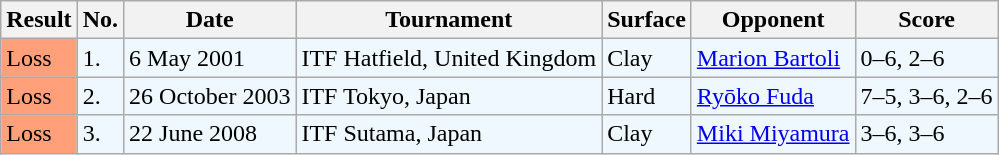<table class="sortable wikitable">
<tr>
<th>Result</th>
<th>No.</th>
<th>Date</th>
<th>Tournament</th>
<th>Surface</th>
<th>Opponent</th>
<th>Score</th>
</tr>
<tr bgcolor="#f0f8ff">
<td style="background:#ffa07a;">Loss</td>
<td>1.</td>
<td>6 May 2001</td>
<td>ITF Hatfield, United Kingdom</td>
<td>Clay</td>
<td> <a href='#'>Marion Bartoli</a></td>
<td>0–6, 2–6</td>
</tr>
<tr bgcolor="#f0f8ff">
<td style="background:#ffa07a;">Loss</td>
<td>2.</td>
<td>26 October 2003</td>
<td>ITF Tokyo, Japan</td>
<td>Hard</td>
<td> <a href='#'>Ryōko Fuda</a></td>
<td>7–5, 3–6, 2–6</td>
</tr>
<tr bgcolor="#f0f8ff">
<td style="background:#ffa07a;">Loss</td>
<td>3.</td>
<td>22 June 2008</td>
<td>ITF Sutama, Japan</td>
<td>Clay</td>
<td> <a href='#'>Miki Miyamura</a></td>
<td>3–6, 3–6</td>
</tr>
</table>
